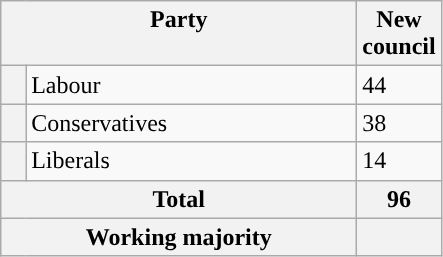<table class="wikitable">
<tr>
<th valign=top colspan="2" style="width: 230px">Party</th>
<th valign=top style="width: 30px">New council</th>
</tr>
<tr>
<th style="background-color: "></th>
<td>Labour</td>
<td>44</td>
</tr>
<tr>
<th style="background-color: "></th>
<td>Conservatives</td>
<td>38</td>
</tr>
<tr>
<th style="background-color: "></th>
<td>Liberals</td>
<td>14</td>
</tr>
<tr>
<th colspan=2>Total</th>
<th style="text-align: center">96</th>
</tr>
<tr>
<th colspan=2>Working majority</th>
<th></th>
</tr>
</table>
